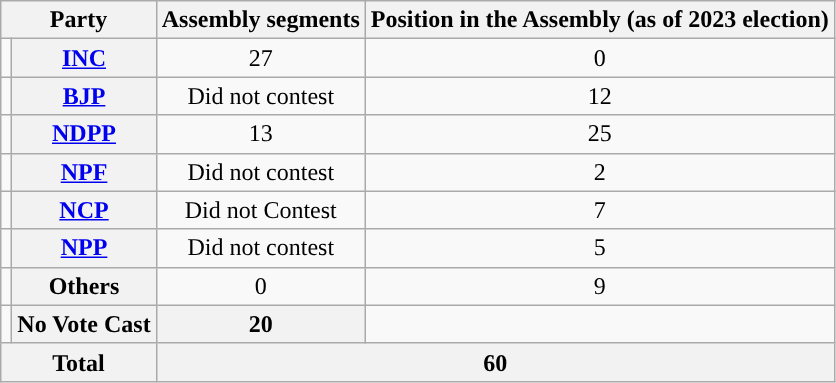<table class="wikitable" style="text-align:center">
<tr>
<th colspan="2">Party</th>
<th>Assembly segments</th>
<th>Position in the Assembly (as of 2023 election)</th>
</tr>
<tr>
<td></td>
<th><a href='#'>INC</a></th>
<td>27</td>
<td>0</td>
</tr>
<tr>
<td></td>
<th><a href='#'>BJP</a></th>
<td>Did not contest</td>
<td>12</td>
</tr>
<tr>
<td></td>
<th><a href='#'>NDPP</a></th>
<td>13</td>
<td>25</td>
</tr>
<tr>
<td></td>
<th><a href='#'>NPF</a></th>
<td>Did not contest</td>
<td>2</td>
</tr>
<tr>
<td></td>
<th><a href='#'>NCP</a></th>
<td>Did not Contest</td>
<td>7</td>
</tr>
<tr>
<td></td>
<th><a href='#'>NPP</a></th>
<td>Did not contest</td>
<td>5</td>
</tr>
<tr>
<td></td>
<th>Others</th>
<td>0</td>
<td>9</td>
</tr>
<tr>
<td></td>
<th><strong>No Vote Cast</strong></th>
<th colspan="1">20</th>
<td></td>
</tr>
<tr>
<th colspan="2">Total</th>
<th colspan="2">60</th>
</tr>
</table>
